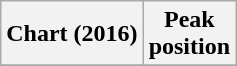<table class="wikitable sortable plainrowheaders" style="text-align:center">
<tr>
<th scope="col">Chart (2016)</th>
<th scope="col">Peak<br> position</th>
</tr>
<tr>
</tr>
</table>
